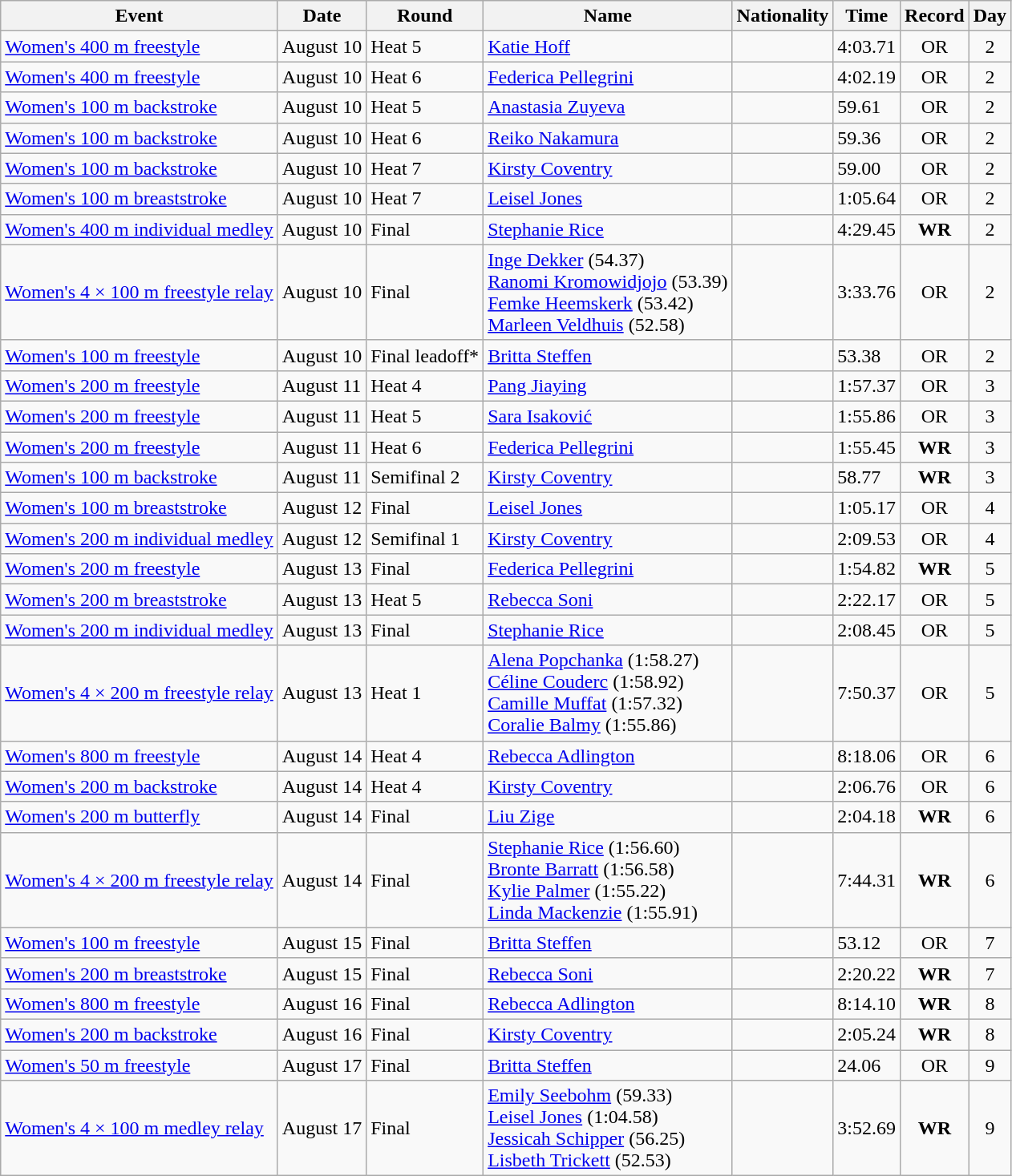<table class="wikitable sortable">
<tr>
<th>Event</th>
<th>Date</th>
<th>Round</th>
<th>Name</th>
<th>Nationality</th>
<th>Time</th>
<th>Record</th>
<th>Day</th>
</tr>
<tr>
<td><a href='#'>Women's 400 m freestyle</a></td>
<td>August 10</td>
<td>Heat 5</td>
<td><a href='#'>Katie Hoff</a></td>
<td></td>
<td>4:03.71</td>
<td align=center>OR</td>
<td align=center>2</td>
</tr>
<tr>
<td><a href='#'>Women's 400 m freestyle</a></td>
<td>August 10</td>
<td>Heat 6</td>
<td><a href='#'>Federica Pellegrini</a></td>
<td></td>
<td>4:02.19</td>
<td align=center>OR</td>
<td align=center>2</td>
</tr>
<tr>
<td><a href='#'>Women's 100 m backstroke</a></td>
<td>August 10</td>
<td>Heat 5</td>
<td><a href='#'>Anastasia Zuyeva</a></td>
<td align=left></td>
<td>59.61</td>
<td align=center>OR</td>
<td align=center>2</td>
</tr>
<tr>
<td><a href='#'>Women's 100 m backstroke</a></td>
<td>August 10</td>
<td>Heat 6</td>
<td><a href='#'>Reiko Nakamura</a></td>
<td></td>
<td>59.36</td>
<td align=center>OR</td>
<td align=center>2</td>
</tr>
<tr>
<td><a href='#'>Women's 100 m backstroke</a></td>
<td>August 10</td>
<td>Heat 7</td>
<td><a href='#'>Kirsty Coventry</a></td>
<td></td>
<td>59.00</td>
<td align=center>OR</td>
<td align=center>2</td>
</tr>
<tr>
<td><a href='#'>Women's 100 m breaststroke</a></td>
<td>August 10</td>
<td>Heat 7</td>
<td><a href='#'>Leisel Jones</a></td>
<td></td>
<td>1:05.64</td>
<td align=center>OR</td>
<td align=center>2</td>
</tr>
<tr>
<td><a href='#'>Women's 400 m individual medley</a></td>
<td>August 10</td>
<td>Final</td>
<td><a href='#'>Stephanie Rice</a></td>
<td></td>
<td>4:29.45</td>
<td align=center><strong>WR</strong></td>
<td align=center>2</td>
</tr>
<tr>
<td><a href='#'>Women's 4 × 100 m freestyle relay</a></td>
<td>August 10</td>
<td>Final</td>
<td><a href='#'>Inge Dekker</a> (54.37)<br> <a href='#'>Ranomi Kromowidjojo</a> (53.39)<br><a href='#'>Femke Heemskerk</a> (53.42)<br><a href='#'>Marleen Veldhuis</a> (52.58)</td>
<td></td>
<td>3:33.76</td>
<td align=center>OR</td>
<td align=center>2</td>
</tr>
<tr>
<td><a href='#'>Women's 100 m freestyle</a></td>
<td>August 10</td>
<td>Final leadoff*</td>
<td><a href='#'>Britta Steffen</a></td>
<td></td>
<td>53.38</td>
<td align=center>OR</td>
<td align=center>2</td>
</tr>
<tr>
<td><a href='#'>Women's 200 m freestyle</a></td>
<td>August 11</td>
<td>Heat 4</td>
<td><a href='#'>Pang Jiaying</a></td>
<td></td>
<td>1:57.37</td>
<td align=center>OR</td>
<td align=center>3</td>
</tr>
<tr>
<td><a href='#'>Women's 200 m freestyle</a></td>
<td>August 11</td>
<td>Heat 5</td>
<td><a href='#'>Sara Isaković</a></td>
<td></td>
<td>1:55.86</td>
<td align=center>OR</td>
<td align=center>3</td>
</tr>
<tr>
<td><a href='#'>Women's 200 m freestyle</a></td>
<td>August 11</td>
<td>Heat 6</td>
<td><a href='#'>Federica Pellegrini</a></td>
<td></td>
<td>1:55.45</td>
<td align=center><strong>WR</strong></td>
<td align=center>3</td>
</tr>
<tr>
<td><a href='#'>Women's 100 m backstroke</a></td>
<td>August 11</td>
<td>Semifinal 2</td>
<td><a href='#'>Kirsty Coventry</a></td>
<td></td>
<td>58.77</td>
<td align=center><strong>WR</strong></td>
<td align=center>3</td>
</tr>
<tr>
<td><a href='#'>Women's 100 m breaststroke</a></td>
<td>August 12</td>
<td>Final</td>
<td><a href='#'>Leisel Jones</a></td>
<td></td>
<td>1:05.17</td>
<td align=center>OR</td>
<td align=center>4</td>
</tr>
<tr>
<td><a href='#'>Women's 200 m individual medley</a></td>
<td>August 12</td>
<td>Semifinal 1</td>
<td><a href='#'>Kirsty Coventry</a></td>
<td align=left></td>
<td>2:09.53</td>
<td align=center>OR</td>
<td align=center>4</td>
</tr>
<tr>
<td><a href='#'>Women's 200 m freestyle</a></td>
<td>August 13</td>
<td>Final</td>
<td><a href='#'>Federica Pellegrini</a></td>
<td></td>
<td>1:54.82</td>
<td align=center><strong>WR</strong></td>
<td align=center>5</td>
</tr>
<tr>
<td><a href='#'>Women's 200 m breaststroke</a></td>
<td>August 13</td>
<td>Heat 5</td>
<td><a href='#'>Rebecca Soni</a></td>
<td></td>
<td>2:22.17</td>
<td align=center>OR</td>
<td align=center>5</td>
</tr>
<tr>
<td><a href='#'>Women's 200 m individual medley</a></td>
<td>August 13</td>
<td>Final</td>
<td><a href='#'>Stephanie Rice</a></td>
<td></td>
<td>2:08.45</td>
<td align=center>OR</td>
<td align=center>5</td>
</tr>
<tr>
<td><a href='#'>Women's 4 × 200 m freestyle relay</a></td>
<td>August 13</td>
<td>Heat 1</td>
<td><a href='#'>Alena Popchanka</a> (1:58.27)<br><a href='#'>Céline Couderc</a> (1:58.92)<br><a href='#'>Camille Muffat</a> (1:57.32)<br><a href='#'>Coralie Balmy</a> (1:55.86)</td>
<td></td>
<td>7:50.37</td>
<td align=center>OR</td>
<td align=center>5</td>
</tr>
<tr>
<td><a href='#'>Women's 800 m freestyle</a></td>
<td>August 14</td>
<td>Heat 4</td>
<td><a href='#'>Rebecca Adlington</a></td>
<td></td>
<td>8:18.06</td>
<td align=center>OR</td>
<td align=center>6</td>
</tr>
<tr>
<td><a href='#'>Women's 200 m backstroke</a></td>
<td>August 14</td>
<td>Heat 4</td>
<td><a href='#'>Kirsty Coventry</a></td>
<td></td>
<td>2:06.76</td>
<td align=center>OR</td>
<td align=center>6</td>
</tr>
<tr>
<td><a href='#'>Women's 200 m butterfly</a></td>
<td>August 14</td>
<td>Final</td>
<td><a href='#'>Liu Zige</a></td>
<td></td>
<td>2:04.18</td>
<td align=center><strong>WR</strong></td>
<td align=center>6</td>
</tr>
<tr>
<td><a href='#'>Women's 4 × 200 m freestyle relay</a></td>
<td>August 14</td>
<td>Final</td>
<td><a href='#'>Stephanie Rice</a> (1:56.60)<br><a href='#'>Bronte Barratt</a> (1:56.58)<br><a href='#'>Kylie Palmer</a> (1:55.22)<br><a href='#'>Linda Mackenzie</a> (1:55.91)</td>
<td></td>
<td>7:44.31</td>
<td align=center><strong>WR</strong></td>
<td align=center>6</td>
</tr>
<tr>
<td><a href='#'>Women's 100 m freestyle</a></td>
<td>August 15</td>
<td>Final</td>
<td><a href='#'>Britta Steffen</a></td>
<td></td>
<td>53.12</td>
<td align=center>OR</td>
<td align=center>7</td>
</tr>
<tr>
<td><a href='#'>Women's 200 m breaststroke</a></td>
<td>August 15</td>
<td>Final</td>
<td><a href='#'>Rebecca Soni</a></td>
<td></td>
<td>2:20.22</td>
<td align=center><strong>WR</strong></td>
<td align=center>7</td>
</tr>
<tr>
<td><a href='#'>Women's 800 m freestyle</a></td>
<td>August 16</td>
<td>Final</td>
<td><a href='#'>Rebecca Adlington</a></td>
<td></td>
<td>8:14.10</td>
<td align=center><strong>WR</strong></td>
<td align=center>8</td>
</tr>
<tr>
<td><a href='#'>Women's 200 m backstroke</a></td>
<td>August 16</td>
<td>Final</td>
<td><a href='#'>Kirsty Coventry</a></td>
<td></td>
<td>2:05.24</td>
<td align=center><strong>WR</strong></td>
<td align=center>8</td>
</tr>
<tr>
<td><a href='#'>Women's 50 m freestyle</a></td>
<td>August 17</td>
<td>Final</td>
<td><a href='#'>Britta Steffen</a></td>
<td></td>
<td>24.06</td>
<td align=center>OR</td>
<td align=center>9</td>
</tr>
<tr>
<td><a href='#'>Women's 4 × 100 m medley relay</a></td>
<td>August 17</td>
<td>Final</td>
<td><a href='#'>Emily Seebohm</a> (59.33)<br> <a href='#'>Leisel Jones</a> (1:04.58)<br><a href='#'>Jessicah Schipper</a> (56.25)<br><a href='#'>Lisbeth Trickett</a> (52.53)</td>
<td></td>
<td>3:52.69</td>
<td align=center><strong>WR</strong></td>
<td align=center>9</td>
</tr>
</table>
